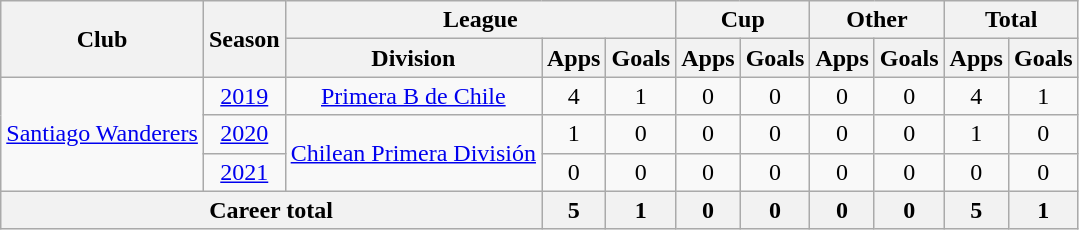<table class="wikitable" style="text-align: center">
<tr>
<th rowspan="2">Club</th>
<th rowspan="2">Season</th>
<th colspan="3">League</th>
<th colspan="2">Cup</th>
<th colspan="2">Other</th>
<th colspan="2">Total</th>
</tr>
<tr>
<th>Division</th>
<th>Apps</th>
<th>Goals</th>
<th>Apps</th>
<th>Goals</th>
<th>Apps</th>
<th>Goals</th>
<th>Apps</th>
<th>Goals</th>
</tr>
<tr>
<td rowspan="3"><a href='#'>Santiago Wanderers</a></td>
<td><a href='#'>2019</a></td>
<td><a href='#'>Primera B de Chile</a></td>
<td>4</td>
<td>1</td>
<td>0</td>
<td>0</td>
<td>0</td>
<td>0</td>
<td>4</td>
<td>1</td>
</tr>
<tr>
<td><a href='#'>2020</a></td>
<td rowspan="2"><a href='#'>Chilean Primera División</a></td>
<td>1</td>
<td>0</td>
<td>0</td>
<td>0</td>
<td>0</td>
<td>0</td>
<td>1</td>
<td>0</td>
</tr>
<tr>
<td><a href='#'>2021</a></td>
<td>0</td>
<td>0</td>
<td>0</td>
<td>0</td>
<td>0</td>
<td>0</td>
<td>0</td>
<td>0</td>
</tr>
<tr>
<th colspan="3"><strong>Career total</strong></th>
<th>5</th>
<th>1</th>
<th>0</th>
<th>0</th>
<th>0</th>
<th>0</th>
<th>5</th>
<th>1</th>
</tr>
</table>
